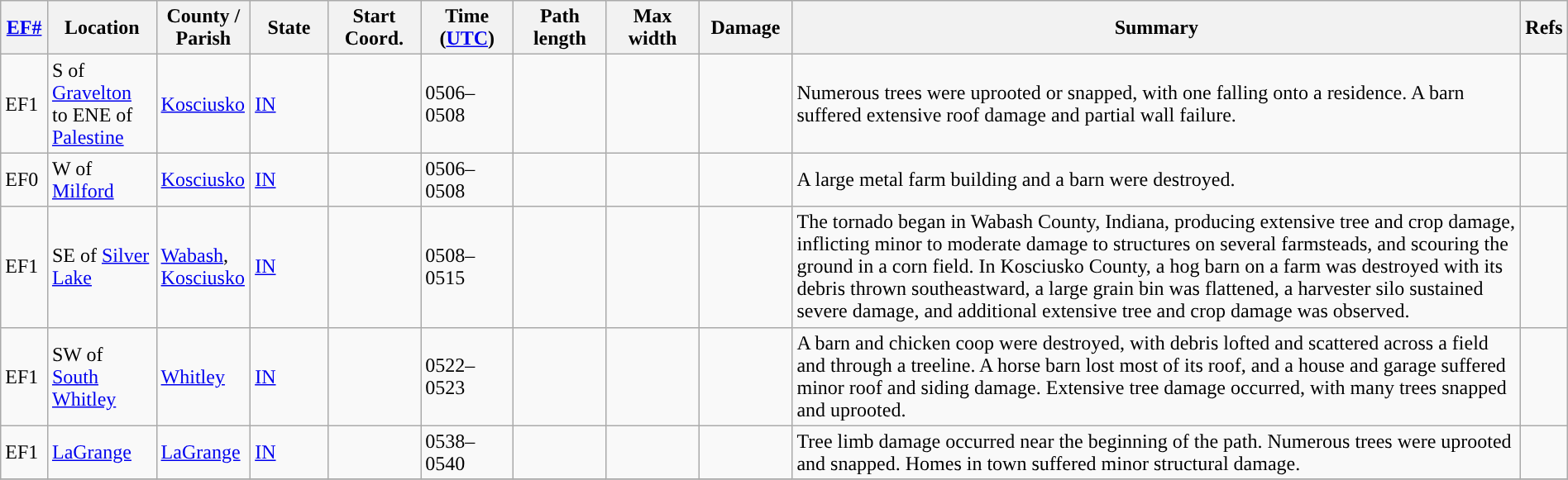<table class="wikitable sortable" style="width:100%;">
<tr>
<th scope="col" width="3%" align="center"><a href='#'>EF#</a></th>
<th scope="col" width="7%" align="center" class="unsortable">Location</th>
<th scope="col" width="6%" align="center" class="unsortable">County / Parish</th>
<th scope="col" width="5%" align="center">State</th>
<th scope="col" width="6%" align="center">Start Coord.</th>
<th scope="col" width="6%" align="center">Time (<a href='#'>UTC</a>)</th>
<th scope="col" width="6%" align="center">Path length</th>
<th scope="col" width="6%" align="center">Max width</th>
<th scope="col" width="6%" align="center">Damage</th>
<th scope="col" width="48%" class="unsortable" align="center">Summary</th>
<th scope="col" width="48%" class="unsortable" align="center">Refs</th>
</tr>
<tr>
<td>EF1</td>
<td>S of <a href='#'>Gravelton</a> to ENE of <a href='#'>Palestine</a></td>
<td><a href='#'>Kosciusko</a></td>
<td><a href='#'>IN</a></td>
<td></td>
<td>0506–0508</td>
<td></td>
<td></td>
<td></td>
<td>Numerous trees were uprooted or snapped, with one falling onto a residence. A barn suffered extensive roof damage and partial wall failure.</td>
<td></td>
</tr>
<tr>
<td>EF0</td>
<td>W of <a href='#'>Milford</a></td>
<td><a href='#'>Kosciusko</a></td>
<td><a href='#'>IN</a></td>
<td></td>
<td>0506–0508</td>
<td></td>
<td></td>
<td></td>
<td>A large metal farm building and a barn were destroyed.</td>
<td></td>
</tr>
<tr>
<td>EF1</td>
<td>SE of <a href='#'>Silver Lake</a></td>
<td><a href='#'>Wabash</a>, <a href='#'>Kosciusko</a></td>
<td><a href='#'>IN</a></td>
<td></td>
<td>0508–0515</td>
<td></td>
<td></td>
<td></td>
<td>The tornado began in Wabash County, Indiana, producing extensive tree and crop damage, inflicting minor to moderate damage to structures on several farmsteads, and scouring the ground in a corn field. In Kosciusko County, a hog barn on a farm was destroyed with its debris thrown southeastward, a large grain bin was flattened, a harvester silo sustained severe damage, and additional extensive tree and crop damage was observed.</td>
<td></td>
</tr>
<tr>
<td>EF1</td>
<td>SW of <a href='#'>South Whitley</a></td>
<td><a href='#'>Whitley</a></td>
<td><a href='#'>IN</a></td>
<td></td>
<td>0522–0523</td>
<td></td>
<td></td>
<td></td>
<td>A barn and chicken coop were destroyed, with debris lofted and scattered across a field and through a treeline. A horse barn lost most of its roof, and a house and garage suffered minor roof and siding damage. Extensive tree damage occurred, with many trees snapped and uprooted.</td>
<td></td>
</tr>
<tr>
<td>EF1</td>
<td><a href='#'>LaGrange</a></td>
<td><a href='#'>LaGrange</a></td>
<td><a href='#'>IN</a></td>
<td></td>
<td>0538–0540</td>
<td></td>
<td></td>
<td></td>
<td>Tree limb damage occurred near the beginning of the path. Numerous trees were uprooted and snapped. Homes in town suffered minor structural damage.</td>
<td></td>
</tr>
<tr>
</tr>
</table>
